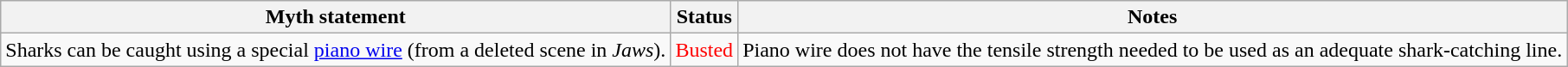<table class="wikitable plainrowheaders">
<tr>
<th>Myth statement</th>
<th>Status</th>
<th>Notes</th>
</tr>
<tr>
<td>Sharks can be caught using a special <a href='#'>piano wire</a> (from a deleted scene in <em>Jaws</em>).</td>
<td style="color:red">Busted</td>
<td>Piano wire does not have the tensile strength needed to be used as an adequate shark-catching line.</td>
</tr>
</table>
